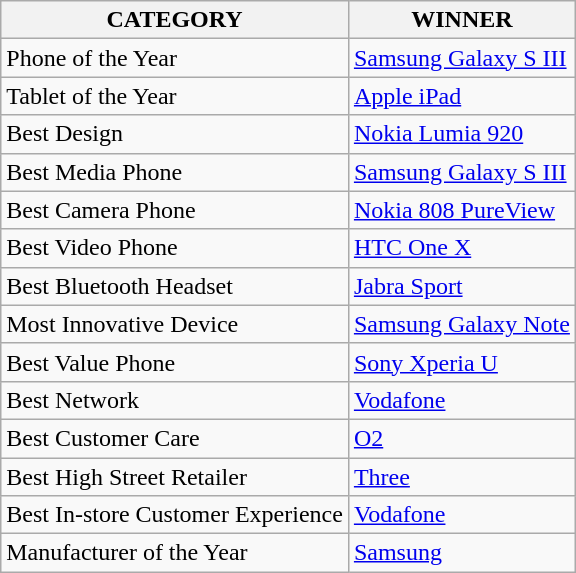<table class="wikitable" border="1">
<tr>
<th>CATEGORY</th>
<th>WINNER</th>
</tr>
<tr>
<td>Phone of the Year</td>
<td><a href='#'>Samsung Galaxy S III</a></td>
</tr>
<tr>
<td>Tablet of the Year</td>
<td><a href='#'>Apple iPad</a></td>
</tr>
<tr>
<td>Best Design</td>
<td><a href='#'>Nokia Lumia 920</a></td>
</tr>
<tr>
<td>Best Media Phone</td>
<td><a href='#'>Samsung Galaxy S III</a></td>
</tr>
<tr>
<td>Best Camera Phone</td>
<td><a href='#'>Nokia 808 PureView</a></td>
</tr>
<tr>
<td>Best Video Phone</td>
<td><a href='#'>HTC One X</a></td>
</tr>
<tr>
<td>Best Bluetooth Headset</td>
<td><a href='#'>Jabra Sport</a></td>
</tr>
<tr>
<td>Most Innovative Device</td>
<td><a href='#'>Samsung Galaxy Note</a></td>
</tr>
<tr>
<td>Best Value Phone</td>
<td><a href='#'>Sony Xperia U</a></td>
</tr>
<tr>
<td>Best Network</td>
<td><a href='#'>Vodafone</a></td>
</tr>
<tr>
<td>Best Customer Care</td>
<td><a href='#'>O2</a></td>
</tr>
<tr>
<td>Best High Street Retailer</td>
<td><a href='#'>Three</a></td>
</tr>
<tr>
<td>Best In-store Customer Experience</td>
<td><a href='#'>Vodafone</a></td>
</tr>
<tr>
<td>Manufacturer of the Year</td>
<td><a href='#'>Samsung</a></td>
</tr>
</table>
